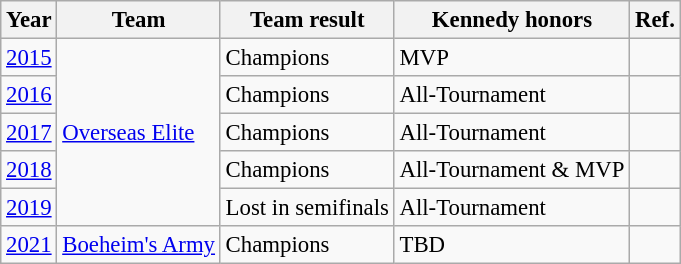<table class="wikitable" style="text-align:left; font-size: 95%;">
<tr>
<th>Year</th>
<th>Team</th>
<th>Team result</th>
<th>Kennedy honors</th>
<th>Ref.</th>
</tr>
<tr>
<td><a href='#'>2015</a></td>
<td rowspan=5><a href='#'>Overseas Elite</a></td>
<td>Champions</td>
<td>MVP</td>
<td></td>
</tr>
<tr>
<td><a href='#'>2016</a></td>
<td>Champions</td>
<td>All-Tournament</td>
<td></td>
</tr>
<tr>
<td><a href='#'>2017</a></td>
<td>Champions</td>
<td>All-Tournament</td>
<td></td>
</tr>
<tr>
<td><a href='#'>2018</a></td>
<td>Champions</td>
<td>All-Tournament & MVP</td>
<td></td>
</tr>
<tr>
<td><a href='#'>2019</a></td>
<td>Lost in semifinals</td>
<td>All-Tournament</td>
<td></td>
</tr>
<tr>
<td><a href='#'>2021</a></td>
<td><a href='#'>Boeheim's Army</a></td>
<td>Champions</td>
<td>TBD</td>
<td></td>
</tr>
</table>
